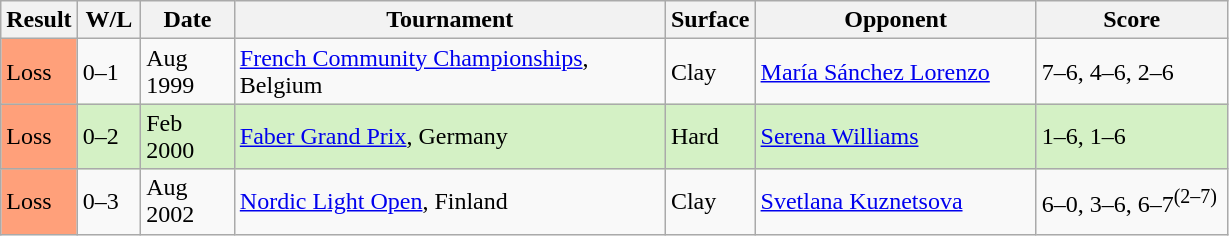<table class="sortable wikitable">
<tr>
<th>Result</th>
<th style="width:35px" class="unsortable">W/L</th>
<th style="width:55px">Date</th>
<th style="width:280px">Tournament</th>
<th style="width:50px">Surface</th>
<th style="width:180px">Opponent</th>
<th style="width:120px" class="unsortable">Score</th>
</tr>
<tr>
<td style="background:#ffa07a;">Loss</td>
<td>0–1</td>
<td>Aug 1999</td>
<td><a href='#'>French Community Championships</a>, Belgium</td>
<td>Clay</td>
<td> <a href='#'>María Sánchez Lorenzo</a></td>
<td>7–6, 4–6, 2–6</td>
</tr>
<tr style="background:#d4f1c5;">
<td style="background:#ffa07a;">Loss</td>
<td>0–2</td>
<td>Feb 2000</td>
<td><a href='#'>Faber Grand Prix</a>, Germany</td>
<td>Hard</td>
<td> <a href='#'>Serena Williams</a></td>
<td>1–6, 1–6</td>
</tr>
<tr>
<td style="background:#ffa07a;">Loss</td>
<td>0–3</td>
<td>Aug 2002</td>
<td><a href='#'>Nordic Light Open</a>, Finland</td>
<td>Clay</td>
<td> <a href='#'>Svetlana Kuznetsova</a></td>
<td>6–0, 3–6, 6–7<sup>(2–7)</sup></td>
</tr>
</table>
